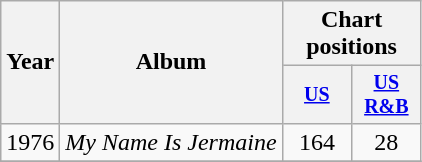<table class="wikitable" style="text-align:center;">
<tr>
<th rowspan="2">Year</th>
<th rowspan="2">Album</th>
<th colspan="2">Chart positions</th>
</tr>
<tr style="font-size:smaller;">
<th width="40"><a href='#'>US</a></th>
<th width="40"><a href='#'>US<br>R&B</a></th>
</tr>
<tr>
<td rowspan="1">1976</td>
<td align="left"><em>My Name Is Jermaine</em></td>
<td>164</td>
<td>28</td>
</tr>
<tr>
</tr>
</table>
